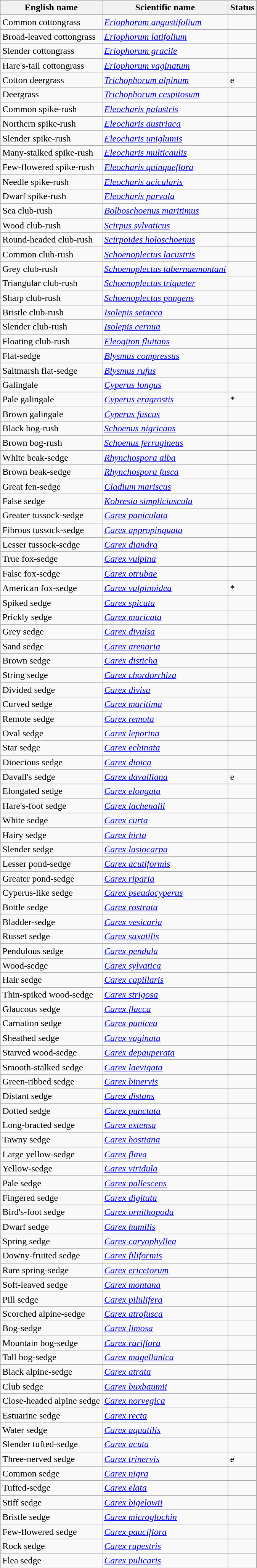<table class="wikitable" |>
<tr>
<th>English name</th>
<th>Scientific name</th>
<th>Status</th>
</tr>
<tr>
<td>Common cottongrass</td>
<td><em><a href='#'>Eriophorum angustifolium</a></em></td>
<td></td>
</tr>
<tr>
<td>Broad-leaved cottongrass</td>
<td><em><a href='#'>Eriophorum latifolium</a></em></td>
<td></td>
</tr>
<tr>
<td>Slender cottongrass</td>
<td><em><a href='#'>Eriophorum gracile</a></em></td>
<td></td>
</tr>
<tr>
<td>Hare's-tail cottongrass</td>
<td><em><a href='#'>Eriophorum vaginatum</a></em></td>
<td></td>
</tr>
<tr>
<td>Cotton deergrass</td>
<td><em><a href='#'>Trichophorum alpinum</a></em></td>
<td>e</td>
</tr>
<tr>
<td>Deergrass</td>
<td><em><a href='#'>Trichophorum cespitosum</a></em></td>
<td></td>
</tr>
<tr>
<td>Common spike-rush</td>
<td><em><a href='#'>Eleocharis palustris</a></em></td>
<td></td>
</tr>
<tr>
<td>Northern spike-rush</td>
<td><em><a href='#'>Eleocharis austriaca</a></em></td>
<td></td>
</tr>
<tr>
<td>Slender spike-rush</td>
<td><em><a href='#'>Eleocharis uniglumis</a></em></td>
<td></td>
</tr>
<tr>
<td>Many-stalked spike-rush</td>
<td><em><a href='#'>Eleocharis multicaulis</a></em></td>
<td></td>
</tr>
<tr>
<td>Few-flowered spike-rush</td>
<td><em><a href='#'>Eleocharis quinqueflora</a></em></td>
<td></td>
</tr>
<tr>
<td>Needle spike-rush</td>
<td><em><a href='#'>Eleocharis acicularis</a></em></td>
<td></td>
</tr>
<tr>
<td>Dwarf spike-rush</td>
<td><em><a href='#'>Eleocharis parvula</a></em></td>
<td></td>
</tr>
<tr>
<td>Sea club-rush</td>
<td><em><a href='#'>Bolboschoenus maritimus</a></em></td>
<td></td>
</tr>
<tr>
<td>Wood club-rush</td>
<td><em><a href='#'>Scirpus sylvaticus</a></em></td>
<td></td>
</tr>
<tr>
<td>Round-headed club-rush</td>
<td><em><a href='#'>Scirpoides holoschoenus</a></em></td>
<td></td>
</tr>
<tr>
<td>Common club-rush</td>
<td><em><a href='#'>Schoenoplectus lacustris</a></em></td>
<td></td>
</tr>
<tr>
<td>Grey club-rush</td>
<td><em><a href='#'>Schoenoplectus tabernaemontani</a></em></td>
<td></td>
</tr>
<tr>
<td>Triangular club-rush</td>
<td><em><a href='#'>Schoenoplectus triqueter</a></em></td>
<td></td>
</tr>
<tr>
<td>Sharp club-rush</td>
<td><em><a href='#'>Schoenoplectus pungens</a></em></td>
<td></td>
</tr>
<tr>
<td>Bristle club-rush</td>
<td><em><a href='#'>Isolepis setacea</a></em></td>
<td></td>
</tr>
<tr>
<td>Slender club-rush</td>
<td><em><a href='#'>Isolepis cernua</a></em></td>
<td></td>
</tr>
<tr>
<td>Floating club-rush</td>
<td><em><a href='#'>Eleogiton fluitans</a></em></td>
<td></td>
</tr>
<tr>
<td>Flat-sedge</td>
<td><em><a href='#'>Blysmus compressus</a></em></td>
<td></td>
</tr>
<tr>
<td>Saltmarsh flat-sedge</td>
<td><em><a href='#'>Blysmus rufus</a></em></td>
<td></td>
</tr>
<tr>
<td>Galingale</td>
<td><em><a href='#'>Cyperus longus</a></em></td>
<td></td>
</tr>
<tr>
<td>Pale galingale</td>
<td><em><a href='#'>Cyperus eragrostis</a></em></td>
<td>*</td>
</tr>
<tr>
<td>Brown galingale</td>
<td><em><a href='#'>Cyperus fuscus</a></em></td>
<td></td>
</tr>
<tr>
<td>Black bog-rush</td>
<td><em><a href='#'>Schoenus nigricans</a></em></td>
<td></td>
</tr>
<tr>
<td>Brown bog-rush</td>
<td><em><a href='#'>Schoenus ferrugineus</a></em></td>
<td></td>
</tr>
<tr>
<td>White beak-sedge</td>
<td><em><a href='#'>Rhynchospora alba</a></em></td>
<td></td>
</tr>
<tr>
<td>Brown beak-sedge</td>
<td><em><a href='#'>Rhynchospora fusca</a></em></td>
<td></td>
</tr>
<tr>
<td>Great fen-sedge</td>
<td><em><a href='#'>Cladium mariscus</a></em></td>
<td></td>
</tr>
<tr>
<td>False sedge</td>
<td><em><a href='#'>Kobresia simpliciuscula</a></em></td>
<td></td>
</tr>
<tr>
<td>Greater tussock-sedge</td>
<td><em><a href='#'>Carex paniculata</a></em></td>
<td></td>
</tr>
<tr>
<td>Fibrous tussock-sedge</td>
<td><em><a href='#'>Carex appropinquata</a></em></td>
<td></td>
</tr>
<tr>
<td>Lesser tussock-sedge</td>
<td><em><a href='#'>Carex diandra</a></em></td>
<td></td>
</tr>
<tr>
<td>True fox-sedge</td>
<td><em><a href='#'>Carex vulpina</a></em></td>
<td></td>
</tr>
<tr>
<td>False fox-sedge</td>
<td><em><a href='#'>Carex otrubae</a></em></td>
<td></td>
</tr>
<tr>
<td>American fox-sedge</td>
<td><em><a href='#'>Carex vulpinoidea</a></em></td>
<td>*</td>
</tr>
<tr>
<td>Spiked sedge</td>
<td><em><a href='#'>Carex spicata</a></em></td>
<td></td>
</tr>
<tr>
<td>Prickly sedge</td>
<td><em><a href='#'>Carex muricata</a></em></td>
<td></td>
</tr>
<tr>
<td>Grey sedge</td>
<td><em><a href='#'>Carex divulsa</a></em></td>
<td></td>
</tr>
<tr>
<td>Sand sedge</td>
<td><em><a href='#'>Carex arenaria</a></em></td>
<td></td>
</tr>
<tr>
<td>Brown sedge</td>
<td><em><a href='#'>Carex disticha</a></em></td>
<td></td>
</tr>
<tr>
<td>String sedge</td>
<td><em><a href='#'>Carex chordorrhiza</a></em></td>
<td></td>
</tr>
<tr>
<td>Divided sedge</td>
<td><em><a href='#'>Carex divisa</a></em></td>
<td></td>
</tr>
<tr>
<td>Curved sedge</td>
<td><em><a href='#'>Carex maritima</a></em></td>
<td></td>
</tr>
<tr>
<td>Remote sedge</td>
<td><em><a href='#'>Carex remota</a></em></td>
<td></td>
</tr>
<tr>
<td>Oval sedge</td>
<td><em><a href='#'>Carex leporina</a></em></td>
<td></td>
</tr>
<tr>
<td>Star sedge</td>
<td><em><a href='#'>Carex echinata</a></em></td>
<td></td>
</tr>
<tr>
<td>Dioecious sedge</td>
<td><em><a href='#'>Carex dioica</a></em></td>
<td></td>
</tr>
<tr>
<td>Davall's sedge</td>
<td><em><a href='#'>Carex davalliana</a></em></td>
<td>e</td>
</tr>
<tr>
<td>Elongated sedge</td>
<td><em><a href='#'>Carex elongata</a></em></td>
<td></td>
</tr>
<tr>
<td>Hare's-foot sedge</td>
<td><em><a href='#'>Carex lachenalii</a></em></td>
<td></td>
</tr>
<tr>
<td>White sedge</td>
<td><em><a href='#'>Carex curta</a></em></td>
<td></td>
</tr>
<tr>
<td>Hairy sedge</td>
<td><em><a href='#'>Carex hirta</a></em></td>
<td></td>
</tr>
<tr>
<td>Slender sedge</td>
<td><em><a href='#'>Carex lasiocarpa</a></em></td>
<td></td>
</tr>
<tr>
<td>Lesser pond-sedge</td>
<td><em><a href='#'>Carex acutiformis</a></em></td>
<td></td>
</tr>
<tr>
<td>Greater pond-sedge</td>
<td><em><a href='#'>Carex riparia</a></em></td>
<td></td>
</tr>
<tr>
<td>Cyperus-like sedge</td>
<td><em><a href='#'>Carex pseudocyperus</a></em></td>
<td></td>
</tr>
<tr>
<td>Bottle sedge</td>
<td><em><a href='#'>Carex rostrata</a></em></td>
<td></td>
</tr>
<tr>
<td>Bladder-sedge</td>
<td><em><a href='#'>Carex vesicaria</a></em></td>
<td></td>
</tr>
<tr>
<td>Russet sedge</td>
<td><em><a href='#'>Carex saxatilis</a></em></td>
<td></td>
</tr>
<tr>
<td>Pendulous sedge</td>
<td><em><a href='#'>Carex pendula</a></em></td>
<td></td>
</tr>
<tr>
<td>Wood-sedge</td>
<td><em><a href='#'>Carex sylvatica</a></em></td>
<td></td>
</tr>
<tr>
<td>Hair sedge</td>
<td><em><a href='#'>Carex capillaris</a></em></td>
<td></td>
</tr>
<tr>
<td>Thin-spiked wood-sedge</td>
<td><em><a href='#'>Carex strigosa</a></em></td>
<td></td>
</tr>
<tr>
<td>Glaucous sedge</td>
<td><em><a href='#'>Carex flacca</a></em></td>
<td></td>
</tr>
<tr>
<td>Carnation sedge</td>
<td><em><a href='#'>Carex panicea</a></em></td>
<td></td>
</tr>
<tr>
<td>Sheathed sedge</td>
<td><em><a href='#'>Carex vaginata</a></em></td>
<td></td>
</tr>
<tr>
<td>Starved wood-sedge</td>
<td><em><a href='#'>Carex depauperata</a></em></td>
<td></td>
</tr>
<tr>
<td>Smooth-stalked sedge</td>
<td><em><a href='#'>Carex laevigata</a></em></td>
<td></td>
</tr>
<tr>
<td>Green-ribbed sedge</td>
<td><em><a href='#'>Carex binervis</a></em></td>
<td></td>
</tr>
<tr>
<td>Distant sedge</td>
<td><em><a href='#'>Carex distans</a></em></td>
<td></td>
</tr>
<tr>
<td>Dotted sedge</td>
<td><em><a href='#'>Carex punctata</a></em></td>
<td></td>
</tr>
<tr>
<td>Long-bracted sedge</td>
<td><em><a href='#'>Carex extensa</a></em></td>
<td></td>
</tr>
<tr>
<td>Tawny sedge</td>
<td><em><a href='#'>Carex hostiana</a></em></td>
<td></td>
</tr>
<tr>
<td>Large yellow-sedge</td>
<td><em><a href='#'>Carex flava</a></em></td>
<td></td>
</tr>
<tr>
<td>Yellow-sedge</td>
<td><em><a href='#'>Carex viridula</a></em></td>
<td></td>
</tr>
<tr>
<td>Pale sedge</td>
<td><em><a href='#'>Carex pallescens</a></em></td>
<td></td>
</tr>
<tr>
<td>Fingered sedge</td>
<td><em><a href='#'>Carex digitata</a></em></td>
<td></td>
</tr>
<tr>
<td>Bird's-foot sedge</td>
<td><em><a href='#'>Carex ornithopoda</a></em></td>
<td></td>
</tr>
<tr>
<td>Dwarf sedge</td>
<td><em><a href='#'>Carex humilis</a></em></td>
<td></td>
</tr>
<tr>
<td>Spring sedge</td>
<td><em><a href='#'>Carex caryophyllea</a></em></td>
<td></td>
</tr>
<tr>
<td>Downy-fruited sedge</td>
<td><em><a href='#'>Carex filiformis</a></em></td>
<td></td>
</tr>
<tr>
<td>Rare spring-sedge</td>
<td><em><a href='#'>Carex ericetorum</a></em></td>
<td></td>
</tr>
<tr>
<td>Soft-leaved sedge</td>
<td><em><a href='#'>Carex montana</a></em></td>
<td></td>
</tr>
<tr>
<td>Pill sedge</td>
<td><em><a href='#'>Carex pilulifera</a></em></td>
<td></td>
</tr>
<tr>
<td>Scorched alpine-sedge</td>
<td><em><a href='#'>Carex atrofusca</a></em></td>
<td></td>
</tr>
<tr>
<td>Bog-sedge</td>
<td><em><a href='#'>Carex limosa</a></em></td>
<td></td>
</tr>
<tr>
<td>Mountain bog-sedge</td>
<td><em><a href='#'>Carex rariflora</a></em></td>
<td></td>
</tr>
<tr>
<td>Tall bog-sedge</td>
<td><em><a href='#'>Carex magellanica</a></em></td>
<td></td>
</tr>
<tr>
<td>Black alpine-sedge</td>
<td><em><a href='#'>Carex atrata</a></em></td>
<td></td>
</tr>
<tr>
<td>Club sedge</td>
<td><em><a href='#'>Carex buxbaumii</a></em></td>
<td></td>
</tr>
<tr>
<td>Close-headed alpine sedge</td>
<td><em><a href='#'>Carex norvegica</a></em></td>
<td></td>
</tr>
<tr>
<td>Estuarine sedge</td>
<td><em><a href='#'>Carex recta</a></em></td>
<td></td>
</tr>
<tr>
<td>Water sedge</td>
<td><em><a href='#'>Carex aquatilis</a></em></td>
<td></td>
</tr>
<tr>
<td>Slender tufted-sedge</td>
<td><em><a href='#'>Carex acuta</a></em></td>
<td></td>
</tr>
<tr>
<td>Three-nerved sedge</td>
<td><em><a href='#'>Carex trinervis</a></em></td>
<td>e</td>
</tr>
<tr>
<td>Common sedge</td>
<td><em><a href='#'>Carex nigra</a></em></td>
<td></td>
</tr>
<tr>
<td>Tufted-sedge</td>
<td><em><a href='#'>Carex elata</a></em></td>
<td></td>
</tr>
<tr>
<td>Stiff sedge</td>
<td><em><a href='#'>Carex bigelowii</a></em></td>
<td></td>
</tr>
<tr>
<td>Bristle sedge</td>
<td><em><a href='#'>Carex microglochin</a></em></td>
<td></td>
</tr>
<tr>
<td>Few-flowered sedge</td>
<td><em><a href='#'>Carex pauciflora</a></em></td>
<td></td>
</tr>
<tr>
<td>Rock sedge</td>
<td><em><a href='#'>Carex rupestris</a></em></td>
<td></td>
</tr>
<tr>
<td>Flea sedge</td>
<td><em><a href='#'>Carex pulicaris</a></em></td>
<td></td>
</tr>
</table>
